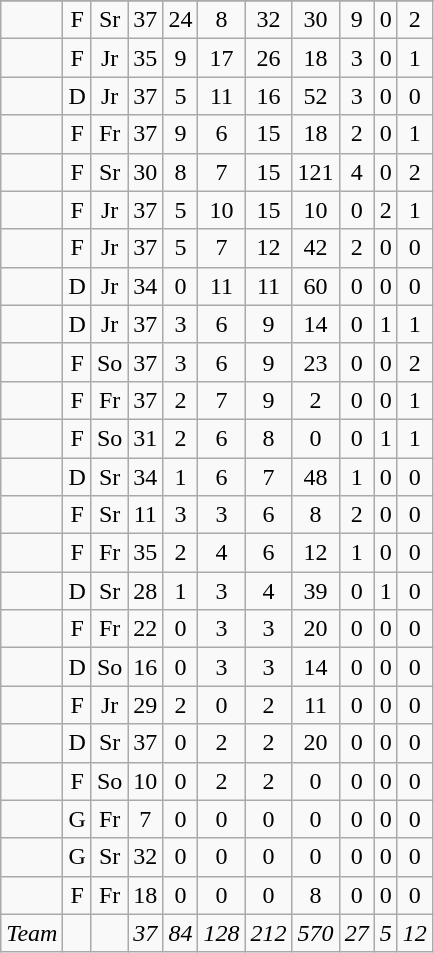<table class="wikitable sortable" style="text-align:center">
<tr>
</tr>
<tr>
<td align=left></td>
<td>F</td>
<td>Sr</td>
<td>37</td>
<td>24</td>
<td>8</td>
<td>32</td>
<td>30</td>
<td>9</td>
<td>0</td>
<td>2</td>
</tr>
<tr>
<td align=left></td>
<td>F</td>
<td>Jr</td>
<td>35</td>
<td>9</td>
<td>17</td>
<td>26</td>
<td>18</td>
<td>3</td>
<td>0</td>
<td>1</td>
</tr>
<tr>
<td align=left></td>
<td>D</td>
<td>Jr</td>
<td>37</td>
<td>5</td>
<td>11</td>
<td>16</td>
<td>52</td>
<td>3</td>
<td>0</td>
<td>0</td>
</tr>
<tr>
<td align=left></td>
<td>F</td>
<td>Fr</td>
<td>37</td>
<td>9</td>
<td>6</td>
<td>15</td>
<td>18</td>
<td>2</td>
<td>0</td>
<td>1</td>
</tr>
<tr>
<td align=left></td>
<td>F</td>
<td>Sr</td>
<td>30</td>
<td>8</td>
<td>7</td>
<td>15</td>
<td>121</td>
<td>4</td>
<td>0</td>
<td>2</td>
</tr>
<tr>
<td align=left></td>
<td>F</td>
<td>Jr</td>
<td>37</td>
<td>5</td>
<td>10</td>
<td>15</td>
<td>10</td>
<td>0</td>
<td>2</td>
<td>1</td>
</tr>
<tr>
<td align=left></td>
<td>F</td>
<td>Jr</td>
<td>37</td>
<td>5</td>
<td>7</td>
<td>12</td>
<td>42</td>
<td>2</td>
<td>0</td>
<td>0</td>
</tr>
<tr>
<td align=left></td>
<td>D</td>
<td>Jr</td>
<td>34</td>
<td>0</td>
<td>11</td>
<td>11</td>
<td>60</td>
<td>0</td>
<td>0</td>
<td>0</td>
</tr>
<tr>
<td align=left></td>
<td>D</td>
<td>Jr</td>
<td>37</td>
<td>3</td>
<td>6</td>
<td>9</td>
<td>14</td>
<td>0</td>
<td>1</td>
<td>1</td>
</tr>
<tr>
<td align=left></td>
<td>F</td>
<td>So</td>
<td>37</td>
<td>3</td>
<td>6</td>
<td>9</td>
<td>23</td>
<td>0</td>
<td>0</td>
<td>2</td>
</tr>
<tr>
<td align=left></td>
<td>F</td>
<td>Fr</td>
<td>37</td>
<td>2</td>
<td>7</td>
<td>9</td>
<td>2</td>
<td>0</td>
<td>0</td>
<td>1</td>
</tr>
<tr>
<td align=left></td>
<td>F</td>
<td>So</td>
<td>31</td>
<td>2</td>
<td>6</td>
<td>8</td>
<td>0</td>
<td>0</td>
<td>1</td>
<td>1</td>
</tr>
<tr>
<td align=left></td>
<td>D</td>
<td>Sr</td>
<td>34</td>
<td>1</td>
<td>6</td>
<td>7</td>
<td>48</td>
<td>1</td>
<td>0</td>
<td>0</td>
</tr>
<tr>
<td align=left></td>
<td>F</td>
<td>Sr</td>
<td>11</td>
<td>3</td>
<td>3</td>
<td>6</td>
<td>8</td>
<td>2</td>
<td>0</td>
<td>0</td>
</tr>
<tr>
<td align=left></td>
<td>F</td>
<td>Fr</td>
<td>35</td>
<td>2</td>
<td>4</td>
<td>6</td>
<td>12</td>
<td>1</td>
<td>0</td>
<td>0</td>
</tr>
<tr>
<td align=left></td>
<td>D</td>
<td>Sr</td>
<td>28</td>
<td>1</td>
<td>3</td>
<td>4</td>
<td>39</td>
<td>0</td>
<td>1</td>
<td>0</td>
</tr>
<tr>
<td align=left></td>
<td>F</td>
<td>Fr</td>
<td>22</td>
<td>0</td>
<td>3</td>
<td>3</td>
<td>20</td>
<td>0</td>
<td>0</td>
<td>0</td>
</tr>
<tr>
<td align=left></td>
<td>D</td>
<td>So</td>
<td>16</td>
<td>0</td>
<td>3</td>
<td>3</td>
<td>14</td>
<td>0</td>
<td>0</td>
<td>0</td>
</tr>
<tr>
<td align=left></td>
<td>F</td>
<td>Jr</td>
<td>29</td>
<td>2</td>
<td>0</td>
<td>2</td>
<td>11</td>
<td>0</td>
<td>0</td>
<td>0</td>
</tr>
<tr>
<td align=left></td>
<td>D</td>
<td>Sr</td>
<td>37</td>
<td>0</td>
<td>2</td>
<td>2</td>
<td>20</td>
<td>0</td>
<td>0</td>
<td>0</td>
</tr>
<tr>
<td align=left></td>
<td>F</td>
<td>So</td>
<td>10</td>
<td>0</td>
<td>2</td>
<td>2</td>
<td>0</td>
<td>0</td>
<td>0</td>
<td>0</td>
</tr>
<tr>
<td align=left></td>
<td>G</td>
<td>Fr</td>
<td>7</td>
<td>0</td>
<td>0</td>
<td>0</td>
<td>0</td>
<td>0</td>
<td>0</td>
<td>0</td>
</tr>
<tr>
<td align=left></td>
<td>G</td>
<td>Sr</td>
<td>32</td>
<td>0</td>
<td>0</td>
<td>0</td>
<td>0</td>
<td>0</td>
<td>0</td>
<td>0</td>
</tr>
<tr>
<td align=left></td>
<td>F</td>
<td>Fr</td>
<td>18</td>
<td>0</td>
<td>0</td>
<td>0</td>
<td>8</td>
<td>0</td>
<td>0</td>
<td>0</td>
</tr>
<tr class="sortbottom">
<td align=left><em>Team</em></td>
<td></td>
<td></td>
<td><em>37</em></td>
<td><em>84</em></td>
<td><em>128</em></td>
<td><em>212</em></td>
<td><em>570</em></td>
<td><em>27</em></td>
<td><em>5</em></td>
<td><em>12</em></td>
</tr>
</table>
